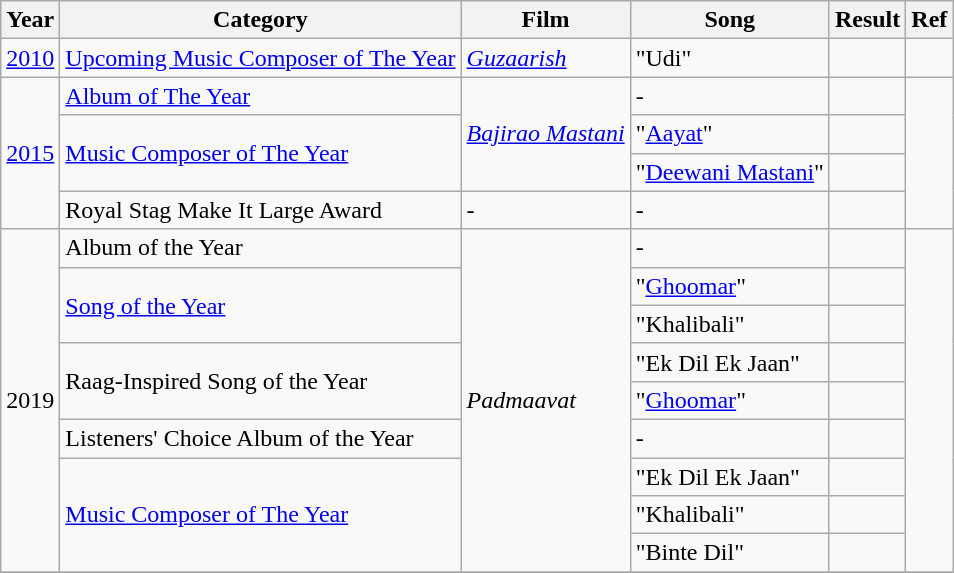<table class="wikitable plainrowheaders sortable">
<tr>
<th>Year</th>
<th>Category</th>
<th>Film</th>
<th>Song</th>
<th>Result</th>
<th>Ref</th>
</tr>
<tr>
<td><a href='#'>2010</a></td>
<td><a href='#'>Upcoming Music Composer of The Year</a></td>
<td><em><a href='#'>Guzaarish</a></em></td>
<td>"Udi"</td>
<td></td>
<td></td>
</tr>
<tr>
<td rowspan=4><a href='#'>2015</a></td>
<td><a href='#'>Album of The Year</a></td>
<td rowspan=3><em><a href='#'>Bajirao Mastani</a></em></td>
<td>-</td>
<td></td>
<td rowspan=4></td>
</tr>
<tr>
<td rowspan=2><a href='#'>Music Composer of The Year</a></td>
<td>"<a href='#'>Aayat</a>"</td>
<td></td>
</tr>
<tr>
<td>"<a href='#'>Deewani Mastani</a>"</td>
<td></td>
</tr>
<tr>
<td>Royal Stag Make It Large Award</td>
<td>-</td>
<td>-</td>
<td></td>
</tr>
<tr>
<td rowspan="9">2019</td>
<td>Album of the Year</td>
<td rowspan="9"><em>Padmaavat</em></td>
<td>-</td>
<td></td>
<td rowspan="9"></td>
</tr>
<tr>
<td rowspan="2"><a href='#'>Song of the Year</a></td>
<td>"<a href='#'>Ghoomar</a>"</td>
<td></td>
</tr>
<tr>
<td>"Khalibali"</td>
<td></td>
</tr>
<tr>
<td rowspan="2">Raag-Inspired Song of the Year</td>
<td>"Ek Dil Ek Jaan"</td>
<td></td>
</tr>
<tr>
<td>"<a href='#'>Ghoomar</a>"</td>
<td></td>
</tr>
<tr>
<td>Listeners' Choice Album of the Year</td>
<td>-</td>
<td></td>
</tr>
<tr>
<td rowspan="3"><a href='#'>Music Composer of The Year</a></td>
<td>"Ek Dil Ek Jaan"</td>
<td></td>
</tr>
<tr>
<td>"Khalibali"</td>
<td></td>
</tr>
<tr>
<td>"Binte Dil"</td>
<td></td>
</tr>
<tr>
</tr>
</table>
